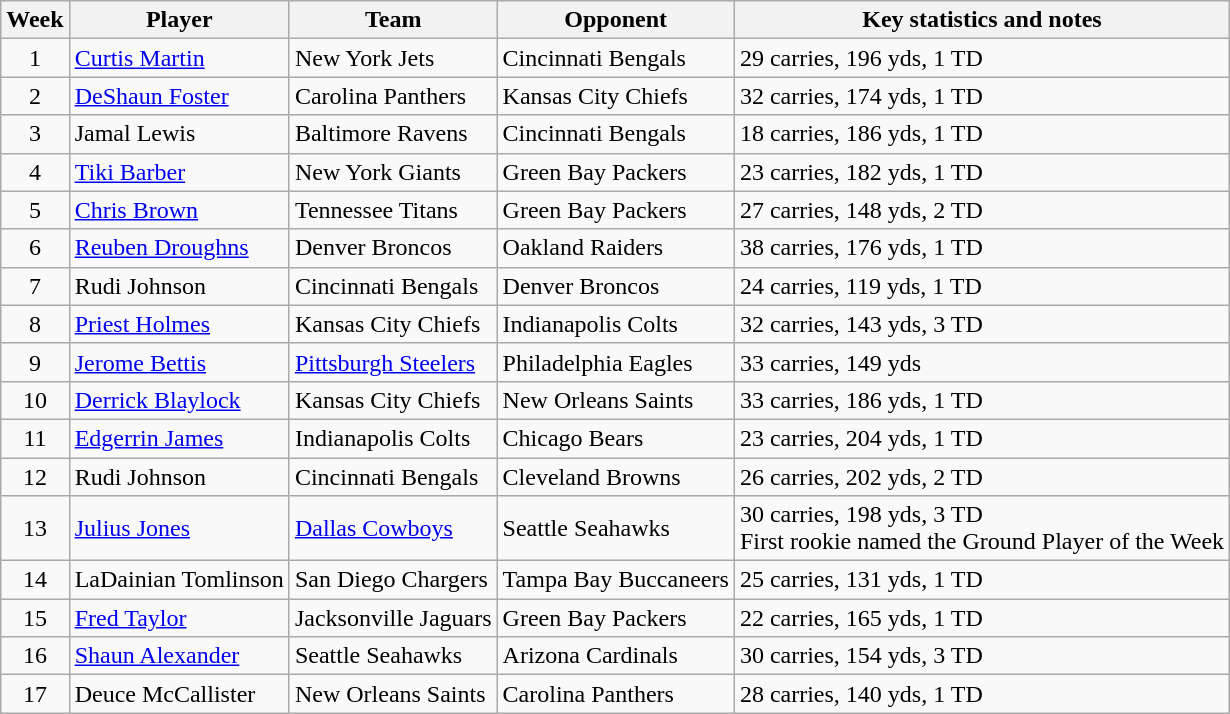<table class="wikitable">
<tr style="background:#efef;">
<th>Week</th>
<th>Player</th>
<th>Team</th>
<th>Opponent</th>
<th>Key statistics and notes</th>
</tr>
<tr>
<td align=center>1</td>
<td><a href='#'>Curtis Martin</a></td>
<td>New York Jets</td>
<td>Cincinnati Bengals</td>
<td>29 carries, 196 yds, 1 TD</td>
</tr>
<tr>
<td align=center>2</td>
<td><a href='#'>DeShaun Foster</a></td>
<td>Carolina Panthers</td>
<td>Kansas City Chiefs</td>
<td>32 carries, 174 yds, 1 TD</td>
</tr>
<tr>
<td align=center>3</td>
<td>Jamal Lewis</td>
<td>Baltimore Ravens</td>
<td>Cincinnati Bengals</td>
<td>18 carries, 186 yds, 1 TD</td>
</tr>
<tr>
<td align=center>4</td>
<td><a href='#'>Tiki Barber</a></td>
<td>New York Giants</td>
<td>Green Bay Packers</td>
<td>23 carries, 182 yds, 1 TD</td>
</tr>
<tr>
<td align=center>5</td>
<td><a href='#'>Chris Brown</a></td>
<td>Tennessee Titans</td>
<td>Green Bay Packers</td>
<td>27 carries, 148 yds, 2 TD</td>
</tr>
<tr>
<td align=center>6</td>
<td><a href='#'>Reuben Droughns</a></td>
<td>Denver Broncos</td>
<td>Oakland Raiders</td>
<td>38 carries, 176 yds, 1 TD</td>
</tr>
<tr>
<td align=center>7</td>
<td>Rudi Johnson</td>
<td>Cincinnati Bengals</td>
<td>Denver Broncos</td>
<td>24 carries, 119 yds, 1 TD</td>
</tr>
<tr>
<td align=center>8</td>
<td><a href='#'>Priest Holmes</a></td>
<td>Kansas City Chiefs</td>
<td>Indianapolis Colts</td>
<td>32 carries, 143 yds, 3 TD</td>
</tr>
<tr>
<td align=center>9</td>
<td><a href='#'>Jerome Bettis</a></td>
<td><a href='#'>Pittsburgh Steelers</a></td>
<td>Philadelphia Eagles</td>
<td>33 carries, 149 yds</td>
</tr>
<tr>
<td align=center>10</td>
<td><a href='#'>Derrick Blaylock</a></td>
<td>Kansas City Chiefs</td>
<td>New Orleans Saints</td>
<td>33 carries, 186 yds, 1 TD</td>
</tr>
<tr>
<td align=center>11</td>
<td><a href='#'>Edgerrin James</a></td>
<td>Indianapolis Colts</td>
<td>Chicago Bears</td>
<td>23 carries, 204 yds, 1 TD</td>
</tr>
<tr>
<td align=center>12</td>
<td>Rudi Johnson</td>
<td>Cincinnati Bengals</td>
<td>Cleveland Browns</td>
<td>26 carries, 202 yds, 2 TD</td>
</tr>
<tr>
<td align=center>13</td>
<td><a href='#'>Julius Jones</a></td>
<td><a href='#'>Dallas Cowboys</a></td>
<td>Seattle Seahawks</td>
<td>30 carries, 198 yds, 3 TD<br>First rookie named the Ground Player of the Week</td>
</tr>
<tr>
<td align=center>14</td>
<td>LaDainian Tomlinson</td>
<td>San Diego Chargers</td>
<td>Tampa Bay Buccaneers</td>
<td>25 carries, 131 yds, 1 TD</td>
</tr>
<tr>
<td align=center>15</td>
<td><a href='#'>Fred Taylor</a></td>
<td>Jacksonville Jaguars</td>
<td>Green Bay Packers</td>
<td>22 carries, 165 yds, 1 TD</td>
</tr>
<tr>
<td align=center>16</td>
<td><a href='#'>Shaun Alexander</a></td>
<td>Seattle Seahawks</td>
<td>Arizona Cardinals</td>
<td>30 carries, 154 yds, 3 TD</td>
</tr>
<tr>
<td align=center>17</td>
<td>Deuce McCallister</td>
<td>New Orleans Saints</td>
<td>Carolina Panthers</td>
<td>28 carries, 140 yds, 1 TD</td>
</tr>
</table>
